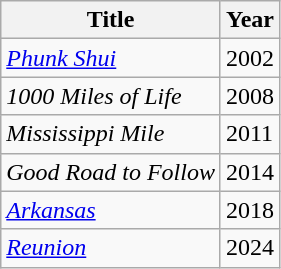<table class="wikitable sortable">
<tr>
<th>Title</th>
<th>Year</th>
</tr>
<tr>
<td><em><a href='#'>Phunk Shui</a></em></td>
<td>2002</td>
</tr>
<tr>
<td><em>1000 Miles of Life</em></td>
<td>2008</td>
</tr>
<tr>
<td><em>Mississippi Mile</em></td>
<td>2011</td>
</tr>
<tr>
<td><em>Good Road to Follow</em></td>
<td>2014</td>
</tr>
<tr>
<td><em><a href='#'>Arkansas</a></em></td>
<td>2018</td>
</tr>
<tr>
<td><em><a href='#'>Reunion</a></em></td>
<td>2024</td>
</tr>
</table>
